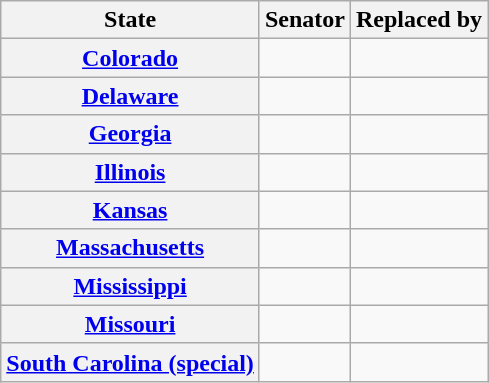<table class="wikitable sortable plainrowheaders">
<tr>
<th scope="col">State</th>
<th scope="col">Senator</th>
<th scope="col">Replaced by</th>
</tr>
<tr>
<th><a href='#'>Colorado</a></th>
<td></td>
<td></td>
</tr>
<tr>
<th><a href='#'>Delaware</a></th>
<td></td>
<td></td>
</tr>
<tr>
<th><a href='#'>Georgia</a></th>
<td></td>
<td></td>
</tr>
<tr>
<th><a href='#'>Illinois</a></th>
<td></td>
<td></td>
</tr>
<tr>
<th><a href='#'>Kansas</a></th>
<td></td>
<td></td>
</tr>
<tr>
<th><a href='#'>Massachusetts</a></th>
<td></td>
<td></td>
</tr>
<tr>
<th><a href='#'>Mississippi</a></th>
<td></td>
<td></td>
</tr>
<tr>
<th><a href='#'>Missouri</a></th>
<td></td>
<td></td>
</tr>
<tr>
<th><a href='#'>South Carolina (special)</a></th>
<td></td>
<td></td>
</tr>
</table>
